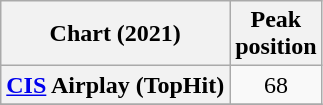<table class="wikitable sortable plainrowheaders" style="text-align:center">
<tr>
<th scope="col">Chart (2021)</th>
<th scope="col">Peak<br>position</th>
</tr>
<tr>
<th scope="row"><a href='#'>CIS</a> Airplay (TopHit)</th>
<td>68</td>
</tr>
<tr>
</tr>
</table>
